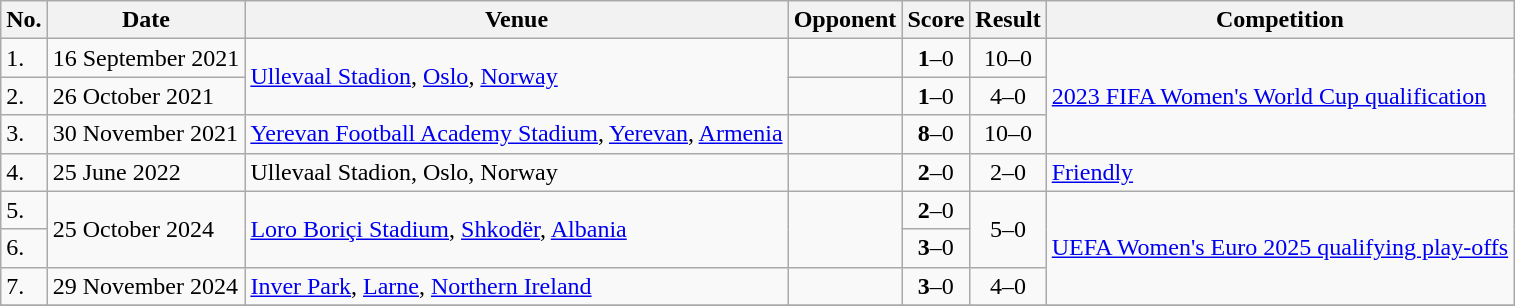<table class="wikitable">
<tr>
<th>No.</th>
<th>Date</th>
<th>Venue</th>
<th>Opponent</th>
<th>Score</th>
<th>Result</th>
<th>Competition</th>
</tr>
<tr>
<td>1.</td>
<td>16 September 2021</td>
<td rowspan=2><a href='#'>Ullevaal Stadion</a>, <a href='#'>Oslo</a>, <a href='#'>Norway</a></td>
<td></td>
<td align=center><strong>1</strong>–0</td>
<td align=center>10–0</td>
<td rowspan=3><a href='#'>2023 FIFA Women's World Cup qualification</a></td>
</tr>
<tr>
<td>2.</td>
<td>26 October 2021</td>
<td></td>
<td align=center><strong>1</strong>–0</td>
<td align=center>4–0</td>
</tr>
<tr>
<td>3.</td>
<td>30 November 2021</td>
<td><a href='#'>Yerevan Football Academy Stadium</a>, <a href='#'>Yerevan</a>, <a href='#'>Armenia</a></td>
<td></td>
<td align=center><strong>8</strong>–0</td>
<td align=center>10–0</td>
</tr>
<tr>
<td>4.</td>
<td>25 June 2022</td>
<td>Ullevaal Stadion, Oslo, Norway</td>
<td></td>
<td align=center><strong>2</strong>–0</td>
<td align=center>2–0</td>
<td><a href='#'>Friendly</a></td>
</tr>
<tr>
<td>5.</td>
<td rowspan=2>25 October 2024</td>
<td rowspan=2><a href='#'>Loro Boriçi Stadium</a>, <a href='#'>Shkodër</a>, <a href='#'>Albania</a></td>
<td rowspan=2></td>
<td align=center><strong>2</strong>–0</td>
<td rowspan=2 align=center>5–0</td>
<td rowspan=3><a href='#'>UEFA Women's Euro 2025 qualifying play-offs</a></td>
</tr>
<tr>
<td>6.</td>
<td align=center><strong>3</strong>–0</td>
</tr>
<tr>
<td>7.</td>
<td>29 November 2024</td>
<td><a href='#'>Inver Park</a>, <a href='#'>Larne</a>, <a href='#'>Northern Ireland</a></td>
<td></td>
<td align=center><strong>3</strong>–0</td>
<td align=center>4–0</td>
</tr>
<tr>
</tr>
</table>
